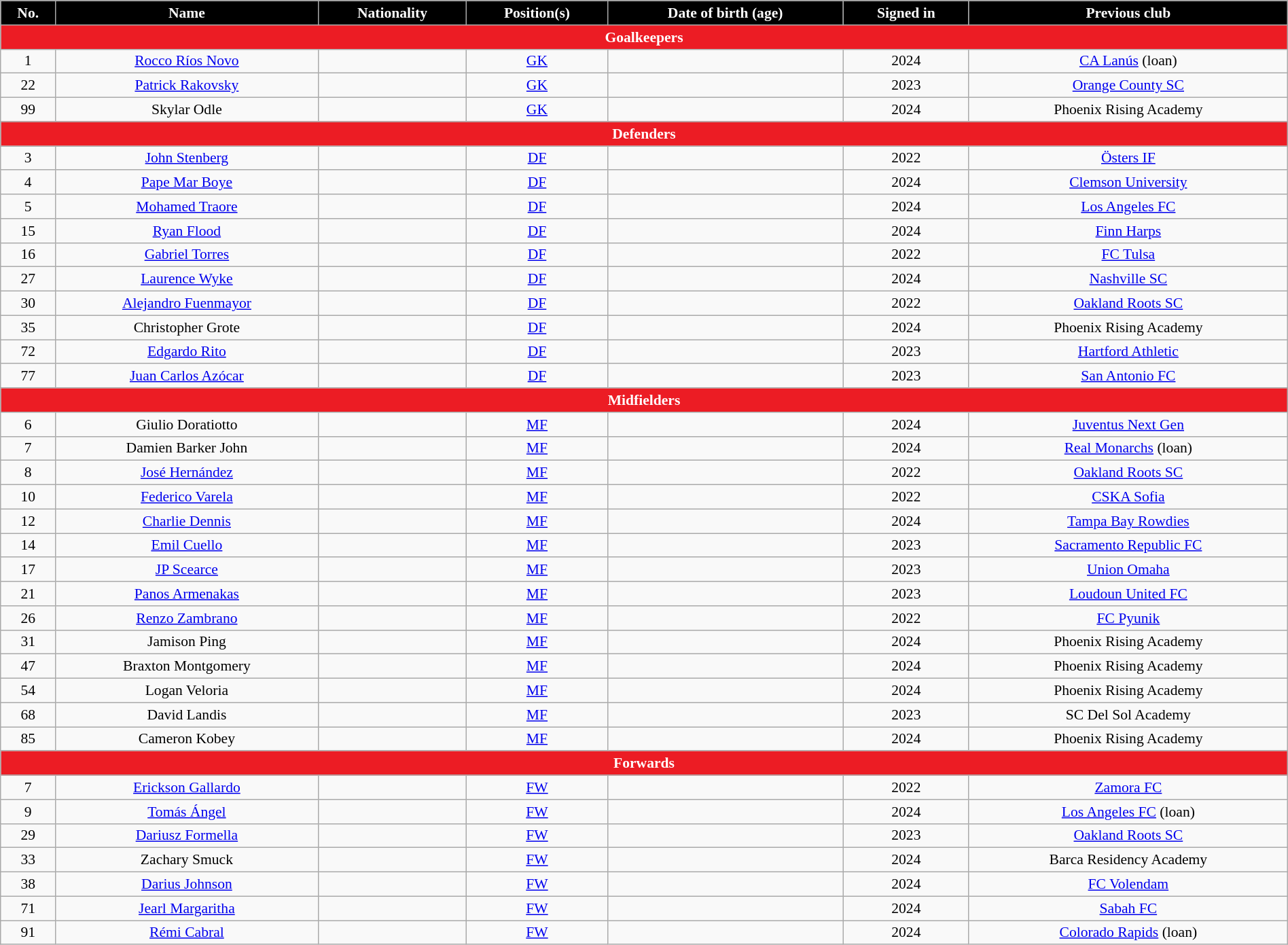<table class="wikitable" style="text-align:center; font-size:90%; width:100%;">
<tr>
<th style="background:#000; color:white; text-align:center;">No.</th>
<th style="background:#000; color:white; text-align:center;">Name</th>
<th style="background:#000; color:white; text-align:center;">Nationality</th>
<th style="background:#000; color:white; text-align:center;">Position(s)</th>
<th style="background:#000; color:white; text-align:center;">Date of birth (age)</th>
<th style="background:#000; color:white; text-align:center;">Signed in</th>
<th style="background:#000; color:white; text-align:center;">Previous club</th>
</tr>
<tr>
<th colspan=9 style="background:#EC1C24; color:white; text-align:center;">Goalkeepers</th>
</tr>
<tr>
<td>1</td>
<td><a href='#'>Rocco Ríos Novo</a></td>
<td></td>
<td><a href='#'>GK</a></td>
<td></td>
<td>2024</td>
<td> <a href='#'>CA Lanús</a> (loan)</td>
</tr>
<tr>
<td>22</td>
<td><a href='#'>Patrick Rakovsky</a></td>
<td></td>
<td><a href='#'>GK</a></td>
<td></td>
<td>2023</td>
<td> <a href='#'>Orange County SC</a></td>
</tr>
<tr>
<td>99</td>
<td>Skylar Odle</td>
<td></td>
<td><a href='#'>GK</a></td>
<td></td>
<td>2024</td>
<td> Phoenix Rising Academy </td>
</tr>
<tr>
<th colspan=9 style="background:#EC1C24; color:white; text-align:center;">Defenders</th>
</tr>
<tr>
<td>3</td>
<td><a href='#'>John Stenberg</a></td>
<td></td>
<td><a href='#'>DF</a></td>
<td></td>
<td>2022</td>
<td> <a href='#'>Östers IF</a></td>
</tr>
<tr>
<td>4</td>
<td><a href='#'>Pape Mar Boye</a></td>
<td></td>
<td><a href='#'>DF</a></td>
<td></td>
<td>2024</td>
<td> <a href='#'>Clemson University</a></td>
</tr>
<tr>
<td>5</td>
<td><a href='#'>Mohamed Traore</a></td>
<td></td>
<td><a href='#'>DF</a></td>
<td></td>
<td>2024</td>
<td> <a href='#'>Los Angeles FC</a></td>
</tr>
<tr>
<td>15</td>
<td><a href='#'>Ryan Flood</a></td>
<td></td>
<td><a href='#'>DF</a></td>
<td></td>
<td>2024</td>
<td> <a href='#'>Finn Harps</a></td>
</tr>
<tr>
<td>16</td>
<td><a href='#'>Gabriel Torres</a></td>
<td></td>
<td><a href='#'>DF</a></td>
<td></td>
<td>2022</td>
<td> <a href='#'>FC Tulsa</a></td>
</tr>
<tr>
<td>27</td>
<td><a href='#'>Laurence Wyke</a></td>
<td></td>
<td><a href='#'>DF</a></td>
<td></td>
<td>2024</td>
<td> <a href='#'>Nashville SC</a></td>
</tr>
<tr>
<td>30</td>
<td><a href='#'>Alejandro Fuenmayor</a></td>
<td></td>
<td><a href='#'>DF</a></td>
<td></td>
<td>2022</td>
<td> <a href='#'>Oakland Roots SC</a></td>
</tr>
<tr>
<td>35</td>
<td>Christopher Grote</td>
<td></td>
<td><a href='#'>DF</a></td>
<td></td>
<td>2024</td>
<td> Phoenix Rising Academy </td>
</tr>
<tr>
<td>72</td>
<td><a href='#'>Edgardo Rito</a></td>
<td></td>
<td><a href='#'>DF</a></td>
<td></td>
<td>2023</td>
<td> <a href='#'>Hartford Athletic</a></td>
</tr>
<tr>
<td>77</td>
<td><a href='#'>Juan Carlos Azócar</a></td>
<td></td>
<td><a href='#'>DF</a></td>
<td></td>
<td>2023</td>
<td> <a href='#'>San Antonio FC</a></td>
</tr>
<tr>
<th colspan=9 style="background:#EC1C24; color:white; text-align:center;">Midfielders</th>
</tr>
<tr>
<td>6</td>
<td>Giulio Doratiotto</td>
<td></td>
<td><a href='#'>MF</a></td>
<td></td>
<td>2024</td>
<td> <a href='#'>Juventus Next Gen</a></td>
</tr>
<tr>
<td>7</td>
<td>Damien Barker John</td>
<td></td>
<td><a href='#'>MF</a></td>
<td></td>
<td>2024</td>
<td> <a href='#'>Real Monarchs</a> (loan)</td>
</tr>
<tr>
<td>8</td>
<td><a href='#'>José Hernández</a></td>
<td></td>
<td><a href='#'>MF</a></td>
<td></td>
<td>2022</td>
<td> <a href='#'>Oakland Roots SC</a></td>
</tr>
<tr>
<td>10</td>
<td><a href='#'>Federico Varela</a></td>
<td></td>
<td><a href='#'>MF</a></td>
<td></td>
<td>2022</td>
<td> <a href='#'>CSKA Sofia</a></td>
</tr>
<tr>
<td>12</td>
<td><a href='#'>Charlie Dennis</a></td>
<td></td>
<td><a href='#'>MF</a></td>
<td></td>
<td>2024</td>
<td> <a href='#'>Tampa Bay Rowdies</a></td>
</tr>
<tr>
<td>14</td>
<td><a href='#'>Emil Cuello</a></td>
<td></td>
<td><a href='#'>MF</a></td>
<td></td>
<td>2023</td>
<td> <a href='#'>Sacramento Republic FC</a></td>
</tr>
<tr>
<td>17</td>
<td><a href='#'>JP Scearce</a></td>
<td></td>
<td><a href='#'>MF</a></td>
<td></td>
<td>2023</td>
<td> <a href='#'>Union Omaha</a></td>
</tr>
<tr>
<td>21</td>
<td><a href='#'>Panos Armenakas</a></td>
<td></td>
<td><a href='#'>MF</a></td>
<td></td>
<td>2023</td>
<td> <a href='#'>Loudoun United FC</a></td>
</tr>
<tr>
<td>26</td>
<td><a href='#'>Renzo Zambrano</a></td>
<td></td>
<td><a href='#'>MF</a></td>
<td></td>
<td>2022</td>
<td> <a href='#'>FC Pyunik</a></td>
</tr>
<tr>
<td>31</td>
<td>Jamison Ping</td>
<td></td>
<td><a href='#'>MF</a></td>
<td></td>
<td>2024</td>
<td> Phoenix Rising Academy </td>
</tr>
<tr>
<td>47</td>
<td>Braxton Montgomery</td>
<td></td>
<td><a href='#'>MF</a></td>
<td></td>
<td>2024</td>
<td> Phoenix Rising Academy </td>
</tr>
<tr>
<td>54</td>
<td>Logan Veloria</td>
<td></td>
<td><a href='#'>MF</a></td>
<td></td>
<td>2024</td>
<td> Phoenix Rising Academy </td>
</tr>
<tr>
<td>68</td>
<td>David Landis</td>
<td></td>
<td><a href='#'>MF</a></td>
<td></td>
<td>2023</td>
<td> SC Del Sol Academy </td>
</tr>
<tr>
<td>85</td>
<td>Cameron Kobey</td>
<td></td>
<td><a href='#'>MF</a></td>
<td></td>
<td>2024</td>
<td> Phoenix Rising Academy </td>
</tr>
<tr>
<th colspan=9 style="background:#EC1C24; color:white; text-align:center;">Forwards</th>
</tr>
<tr>
<td>7</td>
<td><a href='#'>Erickson Gallardo</a></td>
<td></td>
<td><a href='#'>FW</a></td>
<td></td>
<td>2022</td>
<td> <a href='#'>Zamora FC</a></td>
</tr>
<tr>
<td>9</td>
<td><a href='#'>Tomás Ángel</a></td>
<td></td>
<td><a href='#'>FW</a></td>
<td></td>
<td>2024</td>
<td> <a href='#'>Los Angeles FC</a> (loan)</td>
</tr>
<tr>
<td>29</td>
<td><a href='#'>Dariusz Formella</a></td>
<td></td>
<td><a href='#'>FW</a></td>
<td></td>
<td>2023</td>
<td> <a href='#'>Oakland Roots SC</a></td>
</tr>
<tr>
<td>33</td>
<td>Zachary Smuck</td>
<td></td>
<td><a href='#'>FW</a></td>
<td></td>
<td>2024</td>
<td> Barca Residency Academy </td>
</tr>
<tr>
<td>38</td>
<td><a href='#'>Darius Johnson</a></td>
<td></td>
<td><a href='#'>FW</a></td>
<td></td>
<td>2024</td>
<td> <a href='#'>FC Volendam</a></td>
</tr>
<tr>
<td>71</td>
<td><a href='#'>Jearl Margaritha</a></td>
<td></td>
<td><a href='#'>FW</a></td>
<td></td>
<td>2024</td>
<td> <a href='#'>Sabah FC</a></td>
</tr>
<tr>
<td>91</td>
<td><a href='#'>Rémi Cabral</a></td>
<td></td>
<td><a href='#'>FW</a></td>
<td></td>
<td>2024</td>
<td> <a href='#'>Colorado Rapids</a> (loan)</td>
</tr>
</table>
